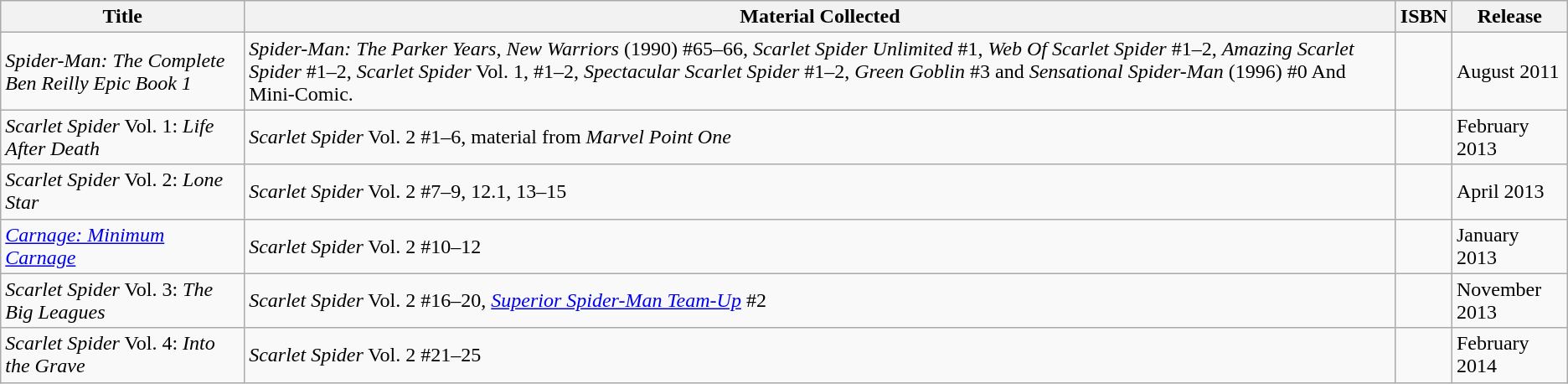<table class="wikitable">
<tr>
<th>Title</th>
<th>Material Collected</th>
<th>ISBN</th>
<th>Release</th>
</tr>
<tr>
<td><em>Spider-Man: The Complete Ben Reilly Epic Book 1</em></td>
<td><em>Spider-Man: The Parker Years</em>, <em>New Warriors</em> (1990) #65–66, <em>Scarlet Spider Unlimited</em> #1, <em>Web Of Scarlet Spider</em> #1–2, <em>Amazing Scarlet Spider</em> #1–2, <em>Scarlet Spider</em> Vol. 1, #1–2, <em>Spectacular Scarlet Spider</em> #1–2, <em>Green Goblin</em> #3 and <em>Sensational Spider-Man</em> (1996) #0 And Mini-Comic.</td>
<td></td>
<td>August 2011</td>
</tr>
<tr>
<td><em>Scarlet Spider</em> Vol. 1: <em>Life After Death</em></td>
<td><em>Scarlet Spider</em> Vol. 2 #1–6, material from <em>Marvel Point One</em></td>
<td></td>
<td>February 2013</td>
</tr>
<tr>
<td><em>Scarlet Spider</em> Vol. 2: <em>Lone Star</em></td>
<td><em>Scarlet Spider</em> Vol. 2 #7–9, 12.1, 13–15</td>
<td></td>
<td>April 2013</td>
</tr>
<tr>
<td><em><a href='#'>Carnage: Minimum Carnage</a></em></td>
<td><em>Scarlet Spider</em> Vol. 2 #10–12</td>
<td></td>
<td>January 2013</td>
</tr>
<tr>
<td><em>Scarlet Spider</em> Vol. 3: <em>The Big Leagues</em></td>
<td><em>Scarlet Spider</em> Vol. 2 #16–20, <em><a href='#'>Superior Spider-Man Team-Up</a></em> #2</td>
<td></td>
<td>November 2013</td>
</tr>
<tr>
<td><em>Scarlet Spider</em> Vol. 4: <em>Into the Grave</em></td>
<td><em>Scarlet Spider</em> Vol. 2 #21–25</td>
<td></td>
<td>February 2014</td>
</tr>
</table>
